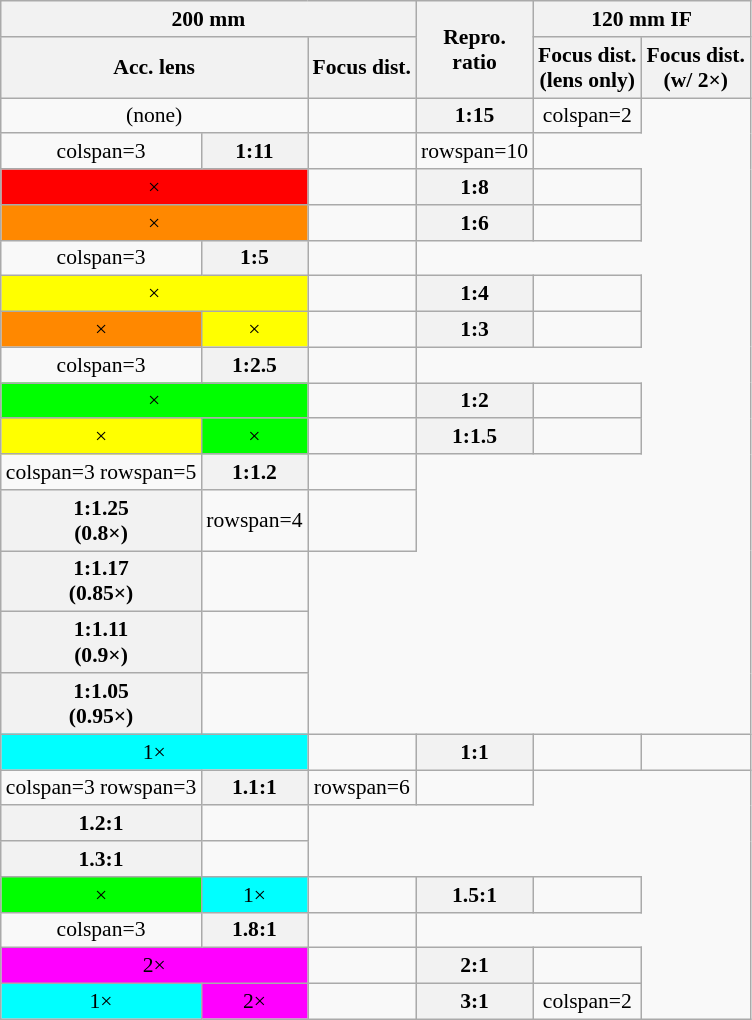<table class="wikitable" style="font-size:90%;text-align:center;">
<tr>
<th colspan=3>200 mm </th>
<th rowspan=2>Repro.<br>ratio</th>
<th colspan=2>120 mm  IF</th>
</tr>
<tr>
<th colspan=2>Acc. lens</th>
<th>Focus dist.</th>
<th>Focus dist.<br>(lens only)</th>
<th>Focus dist.<br>(w/ 2×)</th>
</tr>
<tr>
<td colspan=2>(none)</td>
<td></td>
<th>1:15</th>
<td>colspan=2 </td>
</tr>
<tr>
<td>colspan=3 </td>
<th>1:11</th>
<td></td>
<td>rowspan=10 </td>
</tr>
<tr>
<td colspan=2 style="background:#f00;">×</td>
<td></td>
<th>1:8</th>
<td></td>
</tr>
<tr>
<td colspan=2 style="background:#f80;">×</td>
<td></td>
<th>1:6</th>
<td></td>
</tr>
<tr>
<td>colspan=3 </td>
<th>1:5</th>
<td></td>
</tr>
<tr>
<td colspan=2 style="background:#ff0;">×</td>
<td></td>
<th>1:4</th>
<td></td>
</tr>
<tr>
<td style="background:#f80;">×</td>
<td style="background:#ff0;">×</td>
<td></td>
<th>1:3</th>
<td></td>
</tr>
<tr>
<td>colspan=3 </td>
<th>1:2.5</th>
<td></td>
</tr>
<tr>
<td colspan=2 style="background:#0f0;">×</td>
<td></td>
<th>1:2</th>
<td></td>
</tr>
<tr>
<td style="background:#ff0;">×</td>
<td style="background:#0f0;">×</td>
<td></td>
<th>1:1.5</th>
<td></td>
</tr>
<tr>
<td>colspan=3 rowspan=5 </td>
<th>1:1.2</th>
<td></td>
</tr>
<tr>
<th>1:1.25<br>(0.8×)</th>
<td>rowspan=4 </td>
<td></td>
</tr>
<tr>
<th>1:1.17<br>(0.85×)</th>
<td></td>
</tr>
<tr>
<th>1:1.11<br>(0.9×)</th>
<td></td>
</tr>
<tr>
<th>1:1.05<br>(0.95×)</th>
<td></td>
</tr>
<tr>
<td colspan=2 style="background:#0ff;">1×</td>
<td></td>
<th>1:1</th>
<td></td>
<td></td>
</tr>
<tr>
<td>colspan=3 rowspan=3 </td>
<th>1.1:1</th>
<td>rowspan=6 </td>
<td></td>
</tr>
<tr>
<th>1.2:1</th>
<td></td>
</tr>
<tr>
<th>1.3:1</th>
<td></td>
</tr>
<tr>
<td style="background:#0f0;">×</td>
<td style="background:#0ff;">1×</td>
<td></td>
<th>1.5:1</th>
<td></td>
</tr>
<tr>
<td>colspan=3 </td>
<th>1.8:1</th>
<td></td>
</tr>
<tr>
<td colspan=2 style="background:#f0f;">2×</td>
<td></td>
<th>2:1</th>
<td></td>
</tr>
<tr>
<td style="background:#0ff;">1×</td>
<td style="background:#f0f;">2×</td>
<td></td>
<th>3:1</th>
<td>colspan=2 </td>
</tr>
</table>
